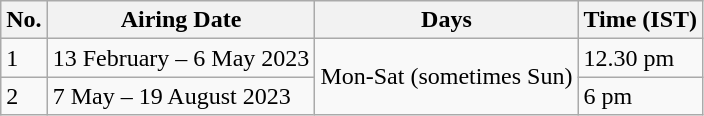<table class="wikitable">
<tr>
<th>No.</th>
<th>Airing Date</th>
<th>Days</th>
<th>Time (IST)</th>
</tr>
<tr>
<td>1</td>
<td>13 February – 6 May 2023</td>
<td rowspan="2">Mon-Sat (sometimes Sun)</td>
<td>12.30 pm</td>
</tr>
<tr>
<td>2</td>
<td>7 May – 19 August 2023</td>
<td>6 pm</td>
</tr>
</table>
